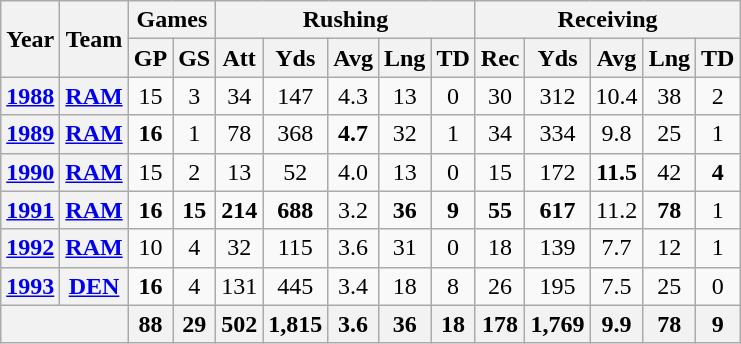<table class="wikitable" style="text-align:center;">
<tr>
<th rowspan="2">Year</th>
<th rowspan="2">Team</th>
<th colspan="2">Games</th>
<th colspan="5">Rushing</th>
<th colspan="5">Receiving</th>
</tr>
<tr>
<th>GP</th>
<th>GS</th>
<th>Att</th>
<th>Yds</th>
<th>Avg</th>
<th>Lng</th>
<th>TD</th>
<th>Rec</th>
<th>Yds</th>
<th>Avg</th>
<th>Lng</th>
<th>TD</th>
</tr>
<tr>
<th><a href='#'>1988</a></th>
<th><a href='#'>RAM</a></th>
<td>15</td>
<td>3</td>
<td>34</td>
<td>147</td>
<td>4.3</td>
<td>13</td>
<td>0</td>
<td>30</td>
<td>312</td>
<td>10.4</td>
<td>38</td>
<td>2</td>
</tr>
<tr>
<th><a href='#'>1989</a></th>
<th><a href='#'>RAM</a></th>
<td><strong>16</strong></td>
<td>1</td>
<td>78</td>
<td>368</td>
<td><strong>4.7</strong></td>
<td>32</td>
<td>1</td>
<td>34</td>
<td>334</td>
<td>9.8</td>
<td>25</td>
<td>1</td>
</tr>
<tr>
<th><a href='#'>1990</a></th>
<th><a href='#'>RAM</a></th>
<td>15</td>
<td>2</td>
<td>13</td>
<td>52</td>
<td>4.0</td>
<td>13</td>
<td>0</td>
<td>15</td>
<td>172</td>
<td><strong>11.5</strong></td>
<td>42</td>
<td><strong>4</strong></td>
</tr>
<tr>
<th><a href='#'>1991</a></th>
<th><a href='#'>RAM</a></th>
<td><strong>16</strong></td>
<td><strong>15</strong></td>
<td><strong>214</strong></td>
<td><strong>688</strong></td>
<td>3.2</td>
<td><strong>36</strong></td>
<td><strong>9</strong></td>
<td><strong>55</strong></td>
<td><strong>617</strong></td>
<td>11.2</td>
<td><strong>78</strong></td>
<td>1</td>
</tr>
<tr>
<th><a href='#'>1992</a></th>
<th><a href='#'>RAM</a></th>
<td>10</td>
<td>4</td>
<td>32</td>
<td>115</td>
<td>3.6</td>
<td>31</td>
<td>0</td>
<td>18</td>
<td>139</td>
<td>7.7</td>
<td>12</td>
<td>1</td>
</tr>
<tr>
<th><a href='#'>1993</a></th>
<th><a href='#'>DEN</a></th>
<td><strong>16</strong></td>
<td>4</td>
<td>131</td>
<td>445</td>
<td>3.4</td>
<td>18</td>
<td>8</td>
<td>26</td>
<td>195</td>
<td>7.5</td>
<td>25</td>
<td>0</td>
</tr>
<tr>
<th colspan="2"></th>
<th>88</th>
<th>29</th>
<th>502</th>
<th>1,815</th>
<th>3.6</th>
<th>36</th>
<th>18</th>
<th>178</th>
<th>1,769</th>
<th>9.9</th>
<th>78</th>
<th>9</th>
</tr>
</table>
